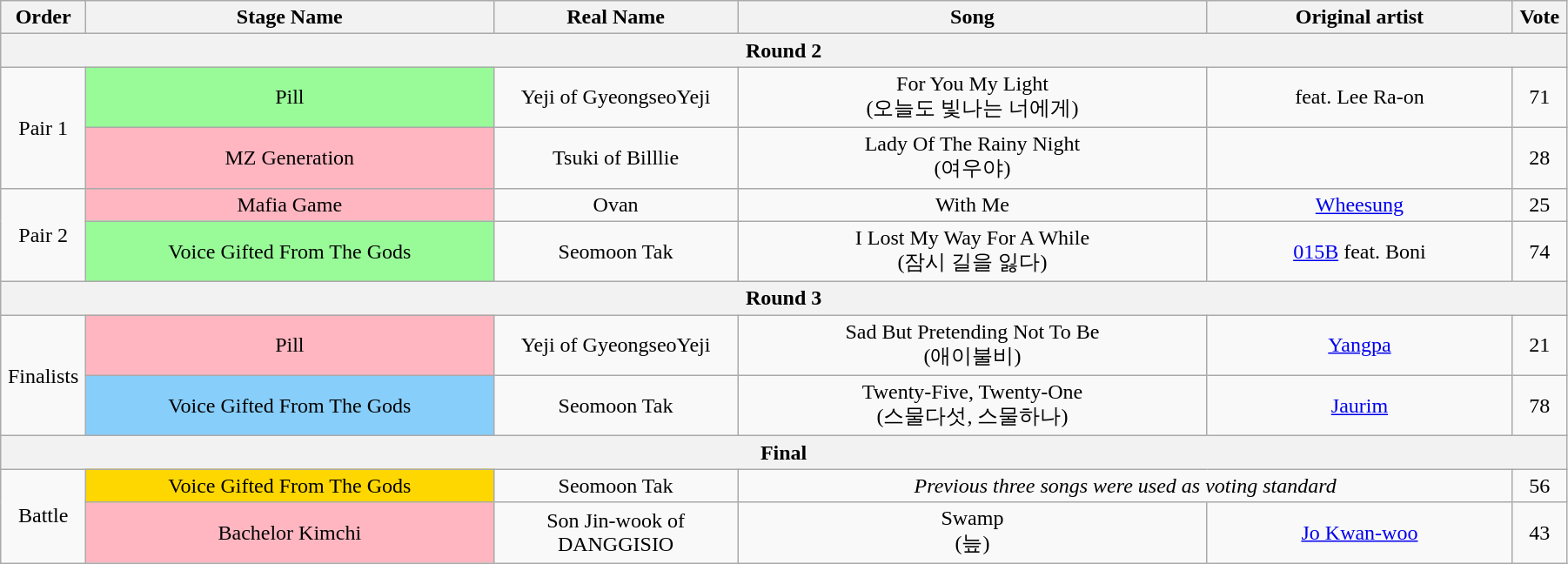<table class="wikitable" style="text-align:center; width:95%;">
<tr>
<th style="width:1%">Order</th>
<th style="width:20%;">Stage Name</th>
<th style="width:12%">Real Name</th>
<th style="width:23%;">Song</th>
<th style="width:15%;">Original artist</th>
<th style="width:1%;">Vote</th>
</tr>
<tr>
<th colspan=6>Round 2</th>
</tr>
<tr>
<td rowspan=2>Pair 1</td>
<td bgcolor="palegreen">Pill</td>
<td>Yeji of GyeongseoYeji</td>
<td>For You My Light<br>(오늘도 빛나는 너에게)</td>
<td> feat. Lee Ra-on</td>
<td>71</td>
</tr>
<tr>
<td bgcolor="lightpink">MZ Generation</td>
<td>Tsuki of Billlie</td>
<td>Lady Of The Rainy Night<br>(여우야)</td>
<td></td>
<td>28</td>
</tr>
<tr>
<td rowspan=2>Pair 2</td>
<td bgcolor="lightpink">Mafia Game</td>
<td>Ovan</td>
<td>With Me</td>
<td><a href='#'>Wheesung</a></td>
<td>25</td>
</tr>
<tr>
<td bgcolor="palegreen">Voice Gifted From The Gods</td>
<td>Seomoon Tak</td>
<td>I Lost My Way For A While<br>(잠시 길을 잃다)</td>
<td><a href='#'>015B</a> feat. Boni</td>
<td>74</td>
</tr>
<tr>
<th colspan=6>Round 3</th>
</tr>
<tr>
<td rowspan=2>Finalists</td>
<td bgcolor="lightpink">Pill</td>
<td>Yeji of GyeongseoYeji</td>
<td>Sad But Pretending Not To Be<br>(애이불비)</td>
<td><a href='#'>Yangpa</a></td>
<td>21</td>
</tr>
<tr>
<td bgcolor="lightskyblue">Voice Gifted From The Gods</td>
<td>Seomoon Tak</td>
<td>Twenty-Five, Twenty-One<br>(스물다섯, 스물하나)</td>
<td><a href='#'>Jaurim</a></td>
<td>78</td>
</tr>
<tr>
<th colspan=6>Final</th>
</tr>
<tr>
<td rowspan=2>Battle</td>
<td bgcolor="gold">Voice Gifted From The Gods</td>
<td>Seomoon Tak</td>
<td colspan=2><em>Previous three songs were used as voting standard</em></td>
<td>56</td>
</tr>
<tr>
<td bgcolor="lightpink">Bachelor Kimchi</td>
<td>Son Jin-wook of DANGGISIO</td>
<td>Swamp<br>(늪)</td>
<td><a href='#'>Jo Kwan-woo</a></td>
<td>43</td>
</tr>
</table>
